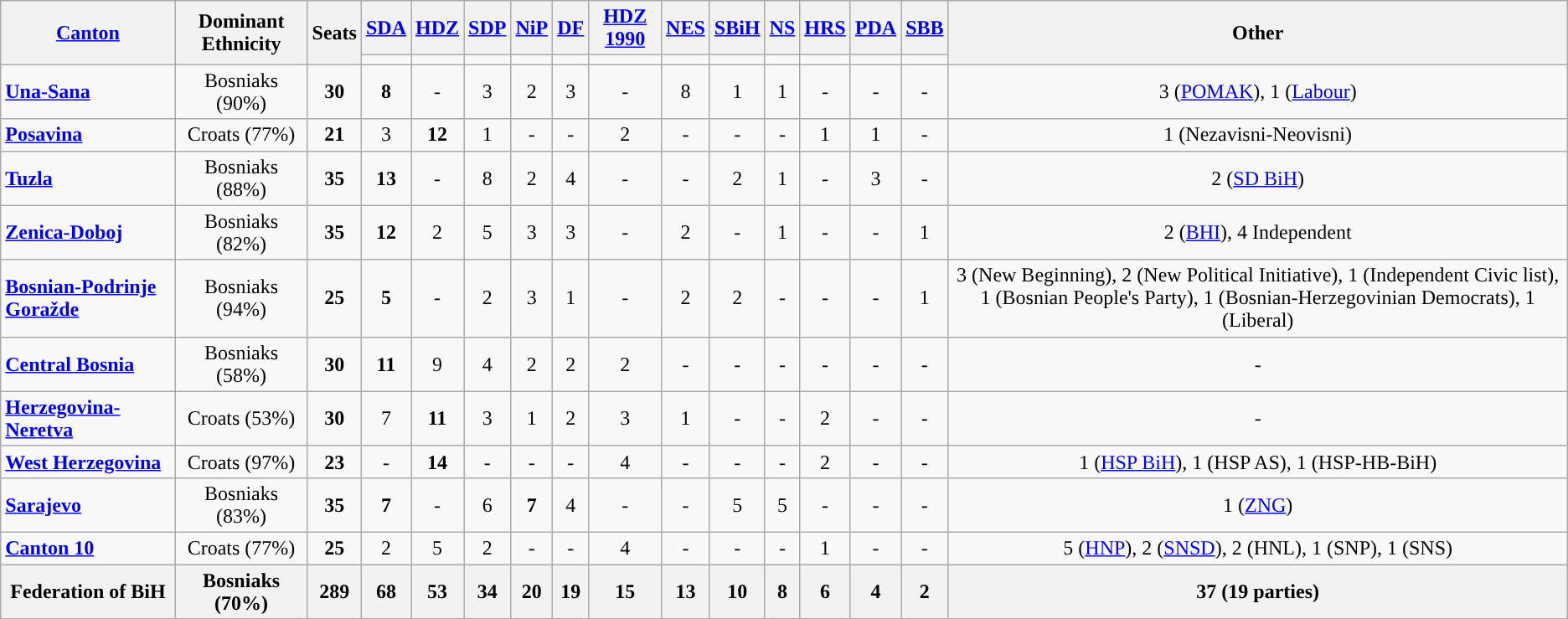<table class="wikitable" style="text-align:center">
<tr>
<th rowspan="2"><a href='#'>Canton</a></th>
<th rowspan="2">Dominant Ethnicity</th>
<th rowspan="2">Seats</th>
<th><a href='#'>SDA</a></th>
<th><a href='#'>HDZ</a></th>
<th><a href='#'>SDP</a></th>
<th><a href='#'>NiP</a></th>
<th><a href='#'>DF</a></th>
<th><a href='#'>HDZ 1990</a></th>
<th><a href='#'>NES</a></th>
<th><a href='#'>SBiH</a></th>
<th><a href='#'>NS</a></th>
<th><a href='#'>HRS</a></th>
<th><a href='#'>PDA</a></th>
<th><a href='#'>SBB</a></th>
<th rowspan="2">Other</th>
</tr>
<tr>
<td rowspan=1; style="background-color: "></td>
<td rowspan=1; style="background-color: "></td>
<td rowspan=1; style="background-color: "></td>
<td rowspan="1;" style="background-color: "></td>
<td rowspan="1;" style="background-color: "></td>
<td rowspan="1;" style="background-color: "></td>
<td rowspan="1;" style="background-color: "></td>
<td rowspan="1;" style="background-color: "></td>
<td rowspan="1;" style="background-color: "></td>
<td rowspan="1;" style="background-color: "></td>
<td rowspan="1;" style="background-color: "></td>
<td rowspan=1; style="background-color: "></td>
</tr>
<tr>
<td align=left> <strong><a href='#'>Una-Sana</a></strong></td>
<td>Bosniaks (90%)</td>
<td><strong>30</strong></td>
<td><strong>8</strong></td>
<td>-</td>
<td>3</td>
<td>2</td>
<td>3</td>
<td>-</td>
<td>8</td>
<td>1</td>
<td>1</td>
<td>-</td>
<td>-</td>
<td>-</td>
<td>3 (<a href='#'>POMAK</a>), 1 (<a href='#'>Labour</a>)</td>
</tr>
<tr>
<td align=left> <strong><a href='#'>Posavina</a></strong></td>
<td>Croats (77%)</td>
<td><strong>21</strong></td>
<td>3</td>
<td><strong>12</strong></td>
<td>1</td>
<td>-</td>
<td>-</td>
<td>2</td>
<td>-</td>
<td>-</td>
<td>-</td>
<td>1</td>
<td>1</td>
<td>-</td>
<td>1 (Nezavisni-Neovisni)</td>
</tr>
<tr>
<td align=left> <strong><a href='#'>Tuzla</a></strong></td>
<td>Bosniaks (88%)</td>
<td><strong>35</strong></td>
<td><strong>13</strong></td>
<td>-</td>
<td>8</td>
<td>2</td>
<td>4</td>
<td>-</td>
<td>-</td>
<td>2</td>
<td>1</td>
<td>-</td>
<td>3</td>
<td>-</td>
<td>2 (<a href='#'>SD BiH</a>)</td>
</tr>
<tr>
<td align=left> <strong><a href='#'>Zenica-Doboj</a></strong></td>
<td>Bosniaks (82%)</td>
<td><strong>35</strong></td>
<td><strong>12</strong></td>
<td>2</td>
<td>5</td>
<td>3</td>
<td>3</td>
<td>-</td>
<td>2</td>
<td>-</td>
<td>1</td>
<td>-</td>
<td>-</td>
<td>1</td>
<td>2 (<a href='#'>BHI</a>), 4 Independent</td>
</tr>
<tr>
<td align=left> <strong><a href='#'>Bosnian-Podrinje Goražde</a></strong></td>
<td>Bosniaks (94%)</td>
<td><strong>25</strong></td>
<td><strong>5</strong></td>
<td>-</td>
<td>2</td>
<td>3</td>
<td>1</td>
<td>-</td>
<td>2</td>
<td>2</td>
<td>-</td>
<td>-</td>
<td>-</td>
<td>1</td>
<td>3 (New Beginning), 2 (New Political Initiative), 1 (Independent Civic list), 1 (Bosnian People's Party), 1 (Bosnian-Herzegovinian Democrats), 1 (Liberal)</td>
</tr>
<tr>
<td align=left> <strong><a href='#'>Central Bosnia</a></strong></td>
<td>Bosniaks (58%)</td>
<td><strong>30</strong></td>
<td><strong>11</strong></td>
<td>9</td>
<td>4</td>
<td>2</td>
<td>2</td>
<td>2</td>
<td>-</td>
<td>-</td>
<td>-</td>
<td>-</td>
<td>-</td>
<td>-</td>
<td>-</td>
</tr>
<tr>
<td align=left> <strong><a href='#'>Herzegovina-Neretva</a></strong></td>
<td>Croats (53%)</td>
<td><strong>30</strong></td>
<td>7</td>
<td><strong>11</strong></td>
<td>3</td>
<td>1</td>
<td>2</td>
<td>3</td>
<td>1</td>
<td>-</td>
<td>-</td>
<td>2</td>
<td>-</td>
<td>-</td>
<td>-</td>
</tr>
<tr>
<td align=left> <strong><a href='#'>West Herzegovina</a></strong></td>
<td>Croats (97%)</td>
<td><strong>23</strong></td>
<td>-</td>
<td><strong>14</strong></td>
<td>-</td>
<td>-</td>
<td>-</td>
<td>4</td>
<td>-</td>
<td>-</td>
<td>-</td>
<td>2</td>
<td>-</td>
<td>-</td>
<td>1 (<a href='#'>HSP BiH</a>), 1 (HSP AS), 1 (HSP-HB-BiH)</td>
</tr>
<tr>
<td align=left> <strong><a href='#'>Sarajevo</a></strong></td>
<td>Bosniaks (83%)</td>
<td><strong>35</strong></td>
<td><strong>7</strong></td>
<td>-</td>
<td>6</td>
<td><strong>7</strong></td>
<td>4</td>
<td>-</td>
<td>-</td>
<td>5</td>
<td>5</td>
<td>-</td>
<td>-</td>
<td>-</td>
<td>1 (<a href='#'>ZNG</a>)</td>
</tr>
<tr>
<td align=left> <strong><a href='#'>Canton 10</a></strong></td>
<td>Croats (77%)</td>
<td><strong>25</strong></td>
<td>2</td>
<td>5</td>
<td>2</td>
<td>-</td>
<td>-</td>
<td>4</td>
<td>-</td>
<td>-</td>
<td>-</td>
<td>1</td>
<td>-</td>
<td>-</td>
<td>5 (<a href='#'>HNP</a>), 2 (<a href='#'>SNSD</a>), 2 (HNL), 1 (SNP), 1 (SNS)</td>
</tr>
<tr>
<th> Federation of BiH</th>
<th>Bosniaks (70%)</th>
<th>289</th>
<th>68</th>
<th>53</th>
<th>34</th>
<th>20</th>
<th>19</th>
<th>15</th>
<th>13</th>
<th>10</th>
<th>8</th>
<th>6</th>
<th>4</th>
<th>2</th>
<th>37 (19 parties)</th>
</tr>
</table>
